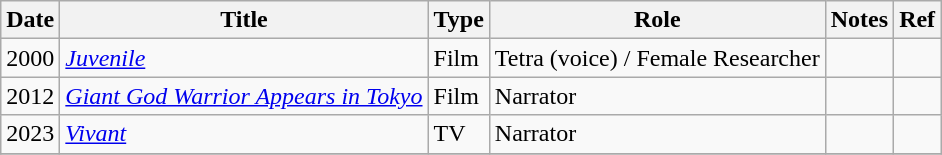<table class=wikitable>
<tr>
<th>Date</th>
<th>Title</th>
<th>Type</th>
<th>Role</th>
<th>Notes</th>
<th>Ref</th>
</tr>
<tr>
<td>2000</td>
<td><em><a href='#'>Juvenile</a></em></td>
<td>Film</td>
<td>Tetra (voice) / Female Researcher</td>
<td></td>
<td></td>
</tr>
<tr>
<td>2012</td>
<td><em><a href='#'>Giant God Warrior Appears in Tokyo</a></em></td>
<td>Film</td>
<td>Narrator</td>
<td></td>
<td></td>
</tr>
<tr>
<td>2023</td>
<td><em><a href='#'>Vivant</a></em></td>
<td>TV</td>
<td>Narrator</td>
<td></td>
<td></td>
</tr>
<tr>
</tr>
</table>
